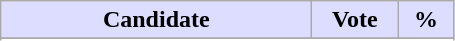<table class="wikitable">
<tr>
<th style="background:#ddf; width:200px;">Candidate</th>
<th style="background:#ddf; width:50px;">Vote</th>
<th style="background:#ddf; width:30px;">%</th>
</tr>
<tr>
</tr>
<tr>
</tr>
</table>
